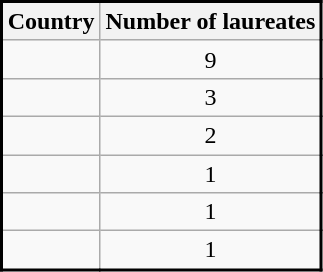<table class="wikitable sortable" style="text-align:center; overflow:auto;border:2px solid; margin-left:0px; margin-right:auto;">
<tr>
<th>Country</th>
<th>Number of laureates</th>
</tr>
<tr>
<td style="text-align:left;"></td>
<td>9</td>
</tr>
<tr>
<td style="text-align:left;"></td>
<td>3</td>
</tr>
<tr>
<td style="text-align:left;"></td>
<td>2</td>
</tr>
<tr>
<td style="text-align:left;"></td>
<td>1</td>
</tr>
<tr>
<td style="text-align:left;"></td>
<td>1</td>
</tr>
<tr>
<td style="text-align:left;"></td>
<td>1</td>
</tr>
</table>
